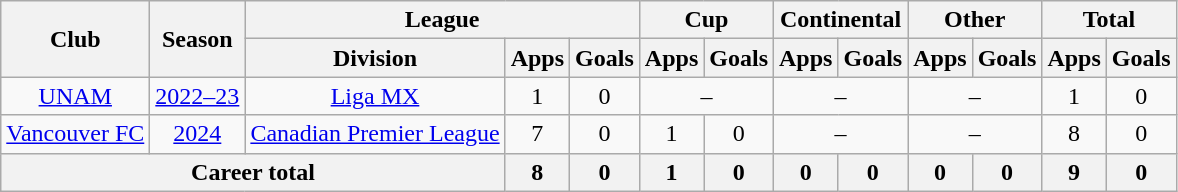<table class="wikitable" style="text-align: center">
<tr>
<th rowspan="2">Club</th>
<th rowspan="2">Season</th>
<th colspan="3">League</th>
<th colspan="2">Cup</th>
<th colspan="2">Continental</th>
<th colspan="2">Other</th>
<th colspan="2">Total</th>
</tr>
<tr>
<th>Division</th>
<th>Apps</th>
<th>Goals</th>
<th>Apps</th>
<th>Goals</th>
<th>Apps</th>
<th>Goals</th>
<th>Apps</th>
<th>Goals</th>
<th>Apps</th>
<th>Goals</th>
</tr>
<tr>
<td><a href='#'>UNAM</a></td>
<td><a href='#'>2022–23</a></td>
<td><a href='#'>Liga MX</a></td>
<td>1</td>
<td>0</td>
<td colspan="2">–</td>
<td colspan="2">–</td>
<td colspan="2">–</td>
<td>1</td>
<td>0</td>
</tr>
<tr>
<td><a href='#'>Vancouver FC</a></td>
<td><a href='#'>2024</a></td>
<td><a href='#'>Canadian Premier League</a></td>
<td>7</td>
<td>0</td>
<td>1</td>
<td>0</td>
<td colspan="2">–</td>
<td colspan="2">–</td>
<td>8</td>
<td>0</td>
</tr>
<tr>
<th colspan="3">Career total</th>
<th>8</th>
<th>0</th>
<th>1</th>
<th>0</th>
<th>0</th>
<th>0</th>
<th>0</th>
<th>0</th>
<th>9</th>
<th>0</th>
</tr>
</table>
